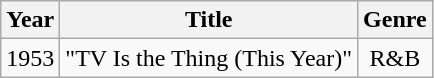<table class=wikitable>
<tr>
<th>Year</th>
<th>Title</th>
<th>Genre</th>
</tr>
<tr align=center>
<td>1953</td>
<td>"TV Is the Thing (This Year)"</td>
<td>R&B</td>
</tr>
</table>
